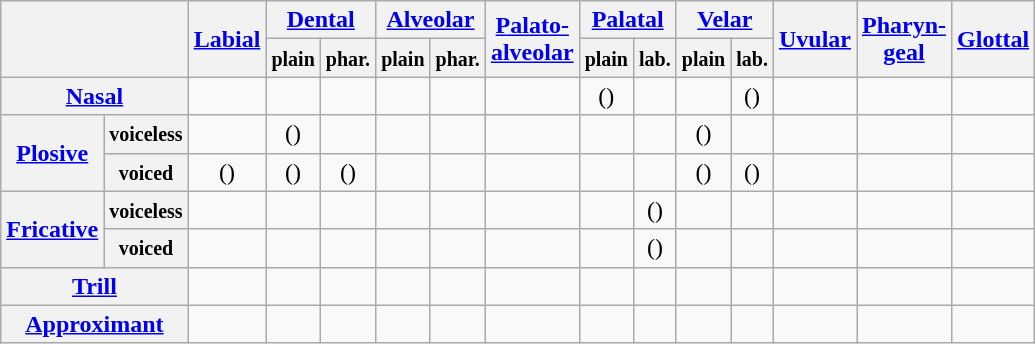<table class="wikitable" style=text-align:center>
<tr>
<th colspan="2" rowspan="2"></th>
<th rowspan="2"><a href='#'>Labial</a></th>
<th colspan="2"><a href='#'>Dental</a></th>
<th colspan="2"><a href='#'>Alveolar</a></th>
<th rowspan="2"><a href='#'>Palato-<br>alveolar</a></th>
<th colspan="2"><a href='#'>Palatal</a></th>
<th colspan="2"><a href='#'>Velar</a></th>
<th rowspan="2"><a href='#'>Uvular</a></th>
<th rowspan="2"><a href='#'>Pharyn-<br>geal</a></th>
<th rowspan="2"><a href='#'>Glottal</a></th>
</tr>
<tr>
<th><small>plain</small></th>
<th><small>phar.</small></th>
<th><small>plain</small></th>
<th><small>phar.</small></th>
<th><small>plain</small></th>
<th><small>lab.</small></th>
<th><small>plain</small></th>
<th><small>lab.</small></th>
</tr>
<tr>
<th colspan="2"><a href='#'>Nasal</a></th>
<td></td>
<td></td>
<td></td>
<td></td>
<td></td>
<td></td>
<td>()</td>
<td></td>
<td></td>
<td>()</td>
<td></td>
<td></td>
<td></td>
</tr>
<tr>
<th rowspan="2"><a href='#'>Plosive</a></th>
<th><small>voiceless</small></th>
<td></td>
<td>()</td>
<td></td>
<td></td>
<td></td>
<td></td>
<td></td>
<td></td>
<td>()</td>
<td></td>
<td></td>
<td></td>
<td></td>
</tr>
<tr>
<th><small>voiced</small></th>
<td>()</td>
<td>()</td>
<td>()</td>
<td></td>
<td></td>
<td></td>
<td></td>
<td></td>
<td>()</td>
<td>()</td>
<td></td>
<td></td>
<td></td>
</tr>
<tr>
<th rowspan="2"><a href='#'>Fricative</a></th>
<th><small>voiceless</small></th>
<td></td>
<td></td>
<td></td>
<td></td>
<td></td>
<td></td>
<td></td>
<td>()</td>
<td></td>
<td></td>
<td></td>
<td></td>
<td></td>
</tr>
<tr>
<th><small>voiced</small></th>
<td></td>
<td></td>
<td></td>
<td></td>
<td></td>
<td></td>
<td></td>
<td>()</td>
<td></td>
<td></td>
<td></td>
<td></td>
<td></td>
</tr>
<tr>
<th colspan="2"><a href='#'>Trill</a></th>
<td></td>
<td></td>
<td></td>
<td></td>
<td></td>
<td></td>
<td></td>
<td></td>
<td></td>
<td></td>
<td></td>
<td></td>
<td></td>
</tr>
<tr>
<th colspan="2"><a href='#'>Approximant</a></th>
<td></td>
<td></td>
<td></td>
<td></td>
<td></td>
<td></td>
<td></td>
<td></td>
<td></td>
<td></td>
<td></td>
<td></td>
<td></td>
</tr>
</table>
